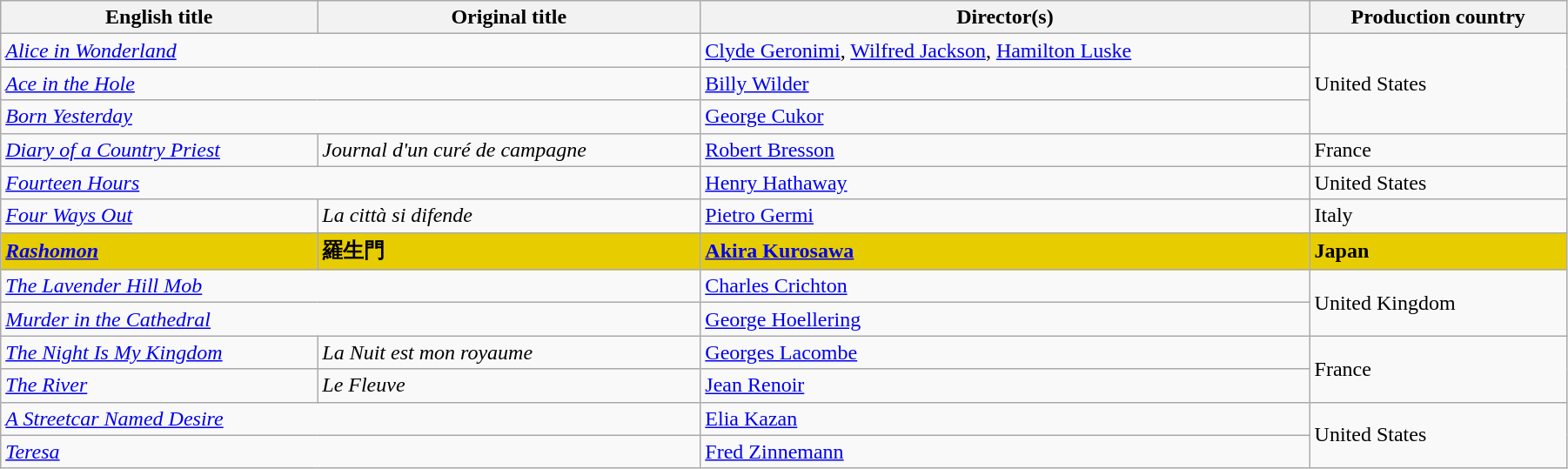<table class="wikitable" width="95%">
<tr>
<th>English title</th>
<th>Original title</th>
<th>Director(s)</th>
<th>Production country</th>
</tr>
<tr>
<td colspan="2"><em><a href='#'>Alice in Wonderland</a></em></td>
<td><a href='#'>Clyde Geronimi</a>, <a href='#'>Wilfred Jackson</a>, <a href='#'>Hamilton Luske</a></td>
<td rowspan="3">United States</td>
</tr>
<tr>
<td colspan="2"><em><a href='#'>Ace in the Hole</a></em></td>
<td><a href='#'>Billy Wilder</a></td>
</tr>
<tr>
<td colspan="2"><em><a href='#'>Born Yesterday</a></em></td>
<td><a href='#'>George Cukor</a></td>
</tr>
<tr>
<td><em><a href='#'>Diary of a Country Priest</a></em></td>
<td><em>Journal d'un curé de campagne</em></td>
<td><a href='#'>Robert Bresson</a></td>
<td>France</td>
</tr>
<tr>
<td colspan="2"><em><a href='#'>Fourteen Hours</a></em></td>
<td><a href='#'>Henry Hathaway</a></td>
<td>United States</td>
</tr>
<tr>
<td><em><a href='#'>Four Ways Out</a></em></td>
<td><em>La città si difende</em></td>
<td><a href='#'>Pietro Germi</a></td>
<td>Italy</td>
</tr>
<tr style="background:#E7CD00;">
<td><strong><em><a href='#'>Rashomon</a></em></strong></td>
<td><strong>羅生門</strong></td>
<td><strong><a href='#'>Akira Kurosawa</a></strong></td>
<td><strong>Japan</strong></td>
</tr>
<tr>
<td colspan="2"><em><a href='#'>The Lavender Hill Mob</a></em></td>
<td><a href='#'>Charles Crichton</a></td>
<td rowspan="2">United Kingdom</td>
</tr>
<tr>
<td colspan="2"><em><a href='#'>Murder in the Cathedral</a></em></td>
<td><a href='#'>George Hoellering</a></td>
</tr>
<tr>
<td><em><a href='#'>The Night Is My Kingdom</a></em></td>
<td><em>La Nuit est mon royaume</em></td>
<td><a href='#'>Georges Lacombe</a></td>
<td rowspan="2">France</td>
</tr>
<tr>
<td><em><a href='#'>The River</a></em></td>
<td><em>Le Fleuve</em></td>
<td><a href='#'>Jean Renoir</a></td>
</tr>
<tr>
<td colspan="2"><em><a href='#'>A Streetcar Named Desire</a></em></td>
<td><a href='#'>Elia Kazan</a></td>
<td rowspan="2">United States</td>
</tr>
<tr>
<td colspan="2"><em><a href='#'>Teresa</a></em></td>
<td><a href='#'>Fred Zinnemann</a></td>
</tr>
</table>
